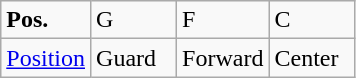<table class="wikitable">
<tr>
<td width="50"><strong>Pos.</strong></td>
<td width="50">G</td>
<td width="50">F</td>
<td width="50">C</td>
</tr>
<tr>
<td><a href='#'>Position</a></td>
<td>Guard</td>
<td>Forward</td>
<td>Center</td>
</tr>
</table>
